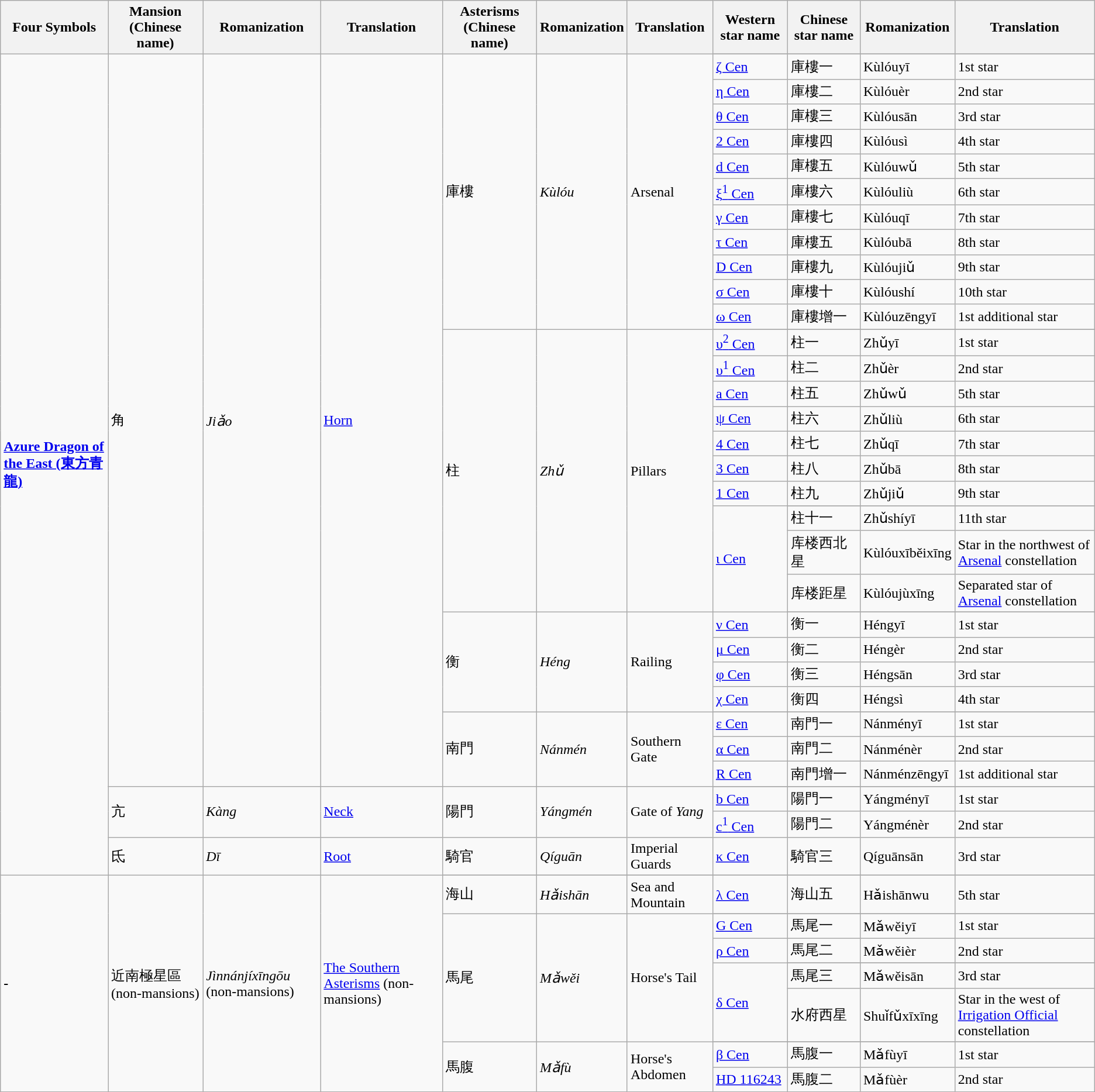<table class="wikitable">
<tr>
<th><strong>Four Symbols</strong></th>
<th><strong>Mansion (Chinese name)</strong></th>
<th><strong>Romanization</strong></th>
<th><strong>Translation</strong></th>
<th><strong>Asterisms (Chinese name)</strong></th>
<th><strong>Romanization</strong></th>
<th><strong>Translation</strong></th>
<th><strong>Western star name</strong></th>
<th><strong>Chinese star name</strong></th>
<th><strong>Romanization</strong></th>
<th><strong>Translation</strong></th>
</tr>
<tr>
<td rowspan="37"><strong><a href='#'>Azure Dragon of the East (東方青龍)</a></strong></td>
<td rowspan="33">角</td>
<td rowspan="33"><em>Jiǎo</em></td>
<td rowspan="33"><a href='#'>Horn</a></td>
<td rowspan="12">庫樓</td>
<td rowspan="12"><em>Kùlóu</em></td>
<td rowspan="12">Arsenal</td>
</tr>
<tr>
<td><a href='#'>ζ Cen</a></td>
<td>庫樓一</td>
<td>Kùlóuyī</td>
<td>1st star</td>
</tr>
<tr>
<td><a href='#'>η Cen</a></td>
<td>庫樓二</td>
<td>Kùlóuèr</td>
<td>2nd star</td>
</tr>
<tr>
<td><a href='#'>θ Cen</a></td>
<td>庫樓三</td>
<td>Kùlóusān</td>
<td>3rd star</td>
</tr>
<tr>
<td><a href='#'>2 Cen</a></td>
<td>庫樓四</td>
<td>Kùlóusì</td>
<td>4th star</td>
</tr>
<tr>
<td><a href='#'>d Cen</a></td>
<td>庫樓五</td>
<td>Kùlóuwǔ</td>
<td>5th star</td>
</tr>
<tr>
<td><a href='#'>ξ<sup>1</sup> Cen</a></td>
<td>庫樓六</td>
<td>Kùlóuliù</td>
<td>6th star</td>
</tr>
<tr>
<td><a href='#'>γ Cen</a></td>
<td>庫樓七</td>
<td>Kùlóuqī</td>
<td>7th star</td>
</tr>
<tr>
<td><a href='#'>τ Cen</a></td>
<td>庫樓五</td>
<td>Kùlóubā</td>
<td>8th star</td>
</tr>
<tr>
<td><a href='#'>D Cen</a></td>
<td>庫樓九</td>
<td>Kùlóujiǔ</td>
<td>9th star</td>
</tr>
<tr>
<td><a href='#'>σ Cen</a></td>
<td>庫樓十</td>
<td>Kùlóushí</td>
<td>10th star</td>
</tr>
<tr>
<td><a href='#'>ω Cen</a></td>
<td>庫樓增一</td>
<td>Kùlóuzēngyī</td>
<td>1st additional star</td>
</tr>
<tr>
<td rowspan="12">柱</td>
<td rowspan="12"><em>Zhǔ</em></td>
<td rowspan="12">Pillars</td>
</tr>
<tr>
<td><a href='#'>υ<sup>2</sup> Cen</a></td>
<td>柱一</td>
<td>Zhǔyī</td>
<td>1st star</td>
</tr>
<tr>
<td><a href='#'>υ<sup>1</sup> Cen</a></td>
<td>柱二</td>
<td>Zhǔèr</td>
<td>2nd star</td>
</tr>
<tr>
<td><a href='#'>a Cen</a></td>
<td>柱五</td>
<td>Zhǔwǔ</td>
<td>5th star</td>
</tr>
<tr>
<td><a href='#'>ψ Cen</a></td>
<td>柱六</td>
<td>Zhǔliù</td>
<td>6th star</td>
</tr>
<tr>
<td><a href='#'>4 Cen</a></td>
<td>柱七</td>
<td>Zhǔqī</td>
<td>7th star</td>
</tr>
<tr>
<td><a href='#'>3 Cen</a></td>
<td>柱八</td>
<td>Zhǔbā</td>
<td>8th star</td>
</tr>
<tr>
<td><a href='#'>1 Cen</a></td>
<td>柱九</td>
<td>Zhǔjiǔ</td>
<td>9th star</td>
</tr>
<tr>
<td rowspan="5"><a href='#'>ι Cen</a></td>
</tr>
<tr>
<td>柱十一</td>
<td>Zhǔshíyī</td>
<td>11th star</td>
</tr>
<tr>
<td>库楼西北星</td>
<td>Kùlóuxīběixīng</td>
<td>Star in the northwest of <a href='#'>Arsenal</a> constellation</td>
</tr>
<tr>
<td>库楼距星</td>
<td>Kùlóujùxīng</td>
<td>Separated star of <a href='#'>Arsenal</a> constellation</td>
</tr>
<tr>
<td rowspan="5">衡</td>
<td rowspan="5"><em>Héng</em></td>
<td rowspan="5">Railing</td>
</tr>
<tr>
<td><a href='#'>ν Cen</a></td>
<td>衡一</td>
<td>Héngyī</td>
<td>1st star</td>
</tr>
<tr>
<td><a href='#'>μ Cen</a></td>
<td>衡二</td>
<td>Héngèr</td>
<td>2nd star</td>
</tr>
<tr>
<td><a href='#'>φ Cen</a></td>
<td>衡三</td>
<td>Héngsān</td>
<td>3rd star</td>
</tr>
<tr>
<td><a href='#'>χ Cen</a></td>
<td>衡四</td>
<td>Héngsì</td>
<td>4th star</td>
</tr>
<tr>
<td rowspan="4">南門</td>
<td rowspan="4"><em>Nánmén</em></td>
<td rowspan="4">Southern Gate</td>
</tr>
<tr>
<td><a href='#'>ε Cen</a></td>
<td>南門一</td>
<td>Nánményī</td>
<td>1st star</td>
</tr>
<tr>
<td><a href='#'>α Cen</a></td>
<td>南門二</td>
<td>Nánménèr</td>
<td>2nd star</td>
</tr>
<tr>
<td><a href='#'>R Cen</a></td>
<td>南門增一</td>
<td>Nánménzēngyī</td>
<td>1st additional star</td>
</tr>
<tr>
<td rowspan="3">亢</td>
<td rowspan="3"><em>Kàng</em></td>
<td rowspan="3"><a href='#'>Neck</a></td>
<td rowspan="3">陽門</td>
<td rowspan="3"><em>Yángmén</em></td>
<td rowspan="3">Gate of <em>Yang</em></td>
</tr>
<tr>
<td><a href='#'>b Cen</a></td>
<td>陽門一</td>
<td>Yángményī</td>
<td>1st star</td>
</tr>
<tr>
<td><a href='#'>c<sup>1</sup> Cen</a></td>
<td>陽門二</td>
<td>Yángménèr</td>
<td>2nd star</td>
</tr>
<tr>
<td>氐</td>
<td><em>Dī</em></td>
<td><a href='#'>Root</a></td>
<td>騎官</td>
<td><em>Qíguān</em></td>
<td>Imperial Guards</td>
<td><a href='#'>κ Cen</a></td>
<td>騎官三</td>
<td>Qíguānsān</td>
<td>3rd star</td>
</tr>
<tr>
<td rowspan="11"><strong>-</strong></td>
<td rowspan="11">近南極星區 (non-mansions)</td>
<td rowspan="11"><em>Jìnnánjíxīngōu</em> (non-mansions)</td>
<td rowspan="11"><a href='#'>The Southern Asterisms</a> (non-mansions)</td>
</tr>
<tr>
<td>海山</td>
<td><em>Hǎishān</em></td>
<td>Sea and Mountain</td>
<td><a href='#'>λ Cen</a></td>
<td>海山五</td>
<td>Hǎishānwu</td>
<td>5th star</td>
</tr>
<tr>
<td rowspan="6">馬尾</td>
<td rowspan="6"><em>Mǎwěi</em></td>
<td rowspan="6">Horse's Tail</td>
</tr>
<tr>
<td><a href='#'>G Cen</a></td>
<td>馬尾一</td>
<td>Mǎwěiyī</td>
<td>1st star</td>
</tr>
<tr>
<td><a href='#'>ρ Cen</a></td>
<td>馬尾二</td>
<td>Mǎwěièr</td>
<td>2nd star</td>
</tr>
<tr>
<td rowspan="3"><a href='#'>δ Cen</a></td>
</tr>
<tr>
<td>馬尾三</td>
<td>Mǎwěisān</td>
<td>3rd star</td>
</tr>
<tr>
<td>水府西星</td>
<td>Shuǐfǔxīxīng</td>
<td>Star in the west of <a href='#'>Irrigation Official</a> constellation</td>
</tr>
<tr>
<td rowspan="3">馬腹</td>
<td rowspan="3"><em>Mǎfù</em></td>
<td rowspan="3">Horse's Abdomen</td>
</tr>
<tr>
<td><a href='#'>β Cen</a></td>
<td>馬腹一</td>
<td>Mǎfùyī</td>
<td>1st star</td>
</tr>
<tr>
<td><a href='#'>HD 116243</a></td>
<td>馬腹二</td>
<td>Mǎfùèr</td>
<td>2nd star</td>
</tr>
</table>
